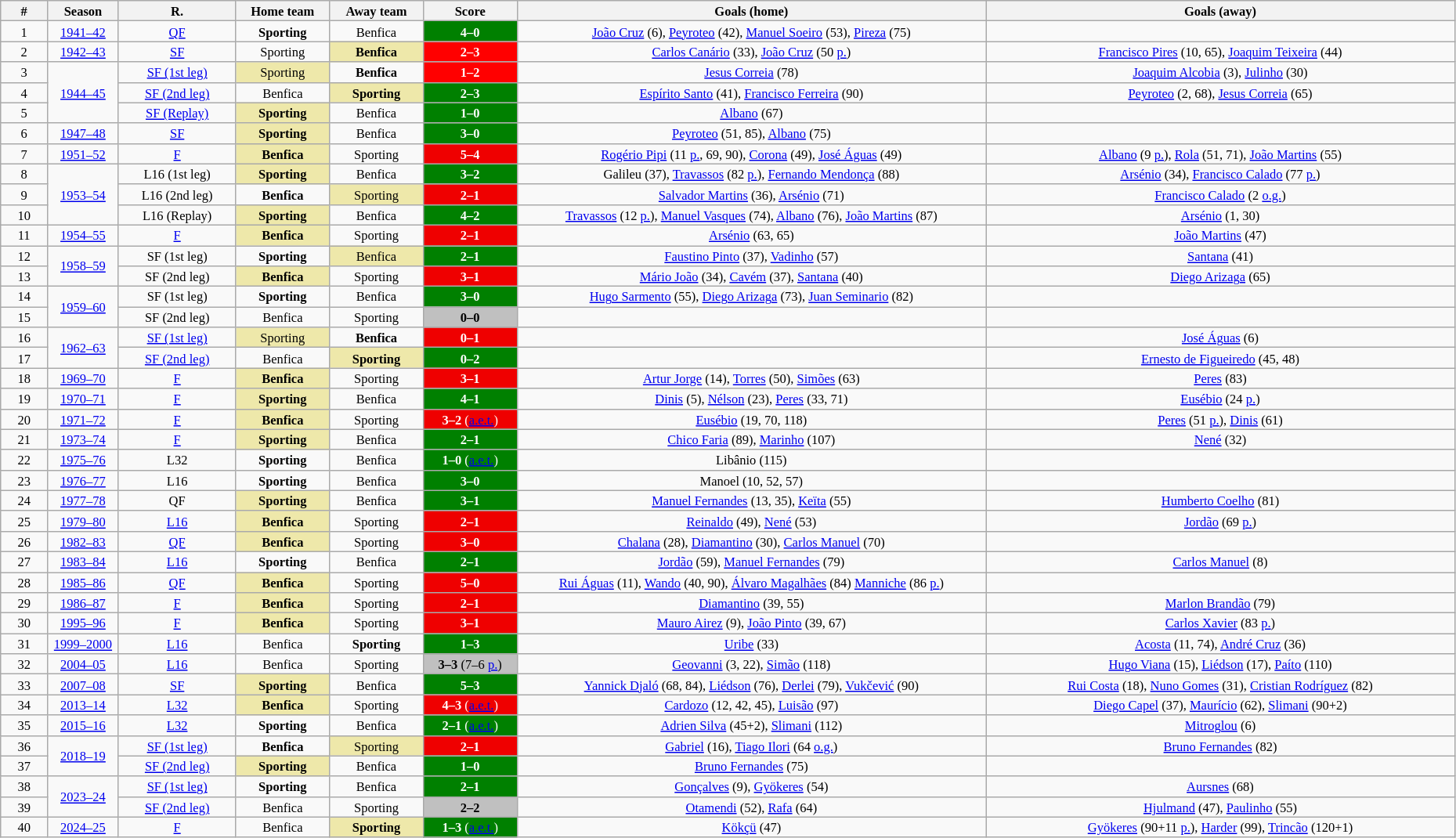<table class="wikitable" style="width:98%; margin:0 left; font-size: 11px">
<tr>
<th width=2%>#</th>
<th class="unsortable" width=3%>Season</th>
<th width=5%>R.</th>
<th width=4%>Home team</th>
<th width=4%>Away team</th>
<th width=4%>Score</th>
<th width=20%>Goals (home)</th>
<th width=20%>Goals (away)</th>
</tr>
<tr style="text-align:center;">
<td>1</td>
<td><a href='#'>1941–42</a></td>
<td><a href='#'>QF</a></td>
<td><strong>Sporting</strong></td>
<td>Benfica</td>
<td style="color:white; background:green"><strong>4–0</strong></td>
<td><a href='#'>João Cruz</a> (6), <a href='#'>Peyroteo</a> (42), <a href='#'>Manuel Soeiro</a> (53), <a href='#'>Pireza</a> (75)</td>
<td></td>
</tr>
<tr style="text-align:center;">
<td>2</td>
<td><a href='#'>1942–43</a></td>
<td><a href='#'>SF</a></td>
<td>Sporting</td>
<td bgcolor="#EEE8AA"><strong>Benfica</strong></td>
<td style="color:white; background:red"><strong>2–3</strong></td>
<td><a href='#'>Carlos Canário</a> (33), <a href='#'>João Cruz</a> (50 <a href='#'>p.</a>)</td>
<td><a href='#'>Francisco Pires</a> (10, 65), <a href='#'>Joaquim Teixeira</a> (44)</td>
</tr>
<tr style="text-align:center;">
<td>3</td>
<td rowspan="3"><a href='#'>1944–45</a></td>
<td><a href='#'>SF (1st leg)</a></td>
<td bgcolor="#EEE8AA">Sporting</td>
<td><strong>Benfica</strong></td>
<td style="color:white; background:red"><strong>1–2</strong></td>
<td><a href='#'>Jesus Correia</a> (78)</td>
<td><a href='#'>Joaquim Alcobia</a> (3), <a href='#'>Julinho</a> (30)</td>
</tr>
<tr style="text-align:center;">
<td>4</td>
<td><a href='#'>SF (2nd leg)</a></td>
<td>Benfica</td>
<td bgcolor="#EEE8AA"><strong>Sporting</strong></td>
<td style="color:white; background:green"><strong>2–3</strong></td>
<td><a href='#'>Espírito Santo</a> (41), <a href='#'>Francisco Ferreira</a> (90)</td>
<td><a href='#'>Peyroteo</a> (2, 68), <a href='#'>Jesus Correia</a> (65)</td>
</tr>
<tr style="text-align:center;">
<td>5</td>
<td><a href='#'>SF (Replay)</a></td>
<td bgcolor="#EEE8AA"><strong>Sporting</strong></td>
<td>Benfica</td>
<td style="color:white; background:green"><strong>1–0</strong></td>
<td><a href='#'>Albano</a> (67)</td>
<td></td>
</tr>
<tr style="text-align:center;">
<td>6</td>
<td><a href='#'>1947–48</a></td>
<td><a href='#'>SF</a></td>
<td bgcolor="#EEE8AA"><strong>Sporting</strong></td>
<td>Benfica</td>
<td style="color:white; background:green"><strong>3–0</strong></td>
<td><a href='#'>Peyroteo</a> (51, 85), <a href='#'>Albano</a> (75)</td>
<td></td>
</tr>
<tr style="text-align:center;">
<td>7</td>
<td><a href='#'>1951–52</a></td>
<td><a href='#'>F</a></td>
<td bgcolor="#EEE8AA"><strong>Benfica</strong></td>
<td>Sporting</td>
<td style="color:white; background:#EF0000"><strong>5–4</strong></td>
<td><a href='#'>Rogério Pipi</a> (11 <a href='#'>p.</a>, 69, 90), <a href='#'>Corona</a> (49), <a href='#'>José Águas</a> (49)</td>
<td><a href='#'>Albano</a> (9 <a href='#'>p.</a>), <a href='#'>Rola</a> (51, 71), <a href='#'>João Martins</a> (55)</td>
</tr>
<tr style="text-align:center;">
<td>8</td>
<td rowspan="3"><a href='#'>1953–54</a></td>
<td>L16 (1st leg)</td>
<td bgcolor="#EEE8AA"><strong>Sporting</strong></td>
<td>Benfica</td>
<td style="color:white; background:green"><strong>3–2</strong></td>
<td>Galileu (37), <a href='#'>Travassos</a> (82 <a href='#'>p.</a>), <a href='#'>Fernando Mendonça</a> (88)</td>
<td><a href='#'>Arsénio</a> (34), <a href='#'>Francisco Calado</a> (77 <a href='#'>p.</a>)</td>
</tr>
<tr style="text-align:center;">
<td>9</td>
<td>L16 (2nd leg)</td>
<td><strong>Benfica</strong></td>
<td bgcolor="#EEE8AA">Sporting</td>
<td style="color:white; background:#EF0000"><strong>2–1</strong></td>
<td><a href='#'>Salvador Martins</a> (36), <a href='#'>Arsénio</a> (71)</td>
<td><a href='#'>Francisco Calado</a> (2 <a href='#'>o.g.</a>)</td>
</tr>
<tr style="text-align:center;">
<td>10</td>
<td>L16 (Replay)</td>
<td bgcolor="#EEE8AA"><strong>Sporting</strong></td>
<td>Benfica</td>
<td style="color:white; background:green"><strong>4–2</strong></td>
<td><a href='#'>Travassos</a> (12 <a href='#'>p.</a>), <a href='#'>Manuel Vasques</a> (74), <a href='#'>Albano</a> (76), <a href='#'>João Martins</a> (87)</td>
<td><a href='#'>Arsénio</a> (1, 30)</td>
</tr>
<tr style="text-align:center;">
<td>11</td>
<td><a href='#'>1954–55</a></td>
<td><a href='#'>F</a></td>
<td bgcolor="#EEE8AA"><strong>Benfica</strong></td>
<td>Sporting</td>
<td style="color:white; background:#EF0000"><strong>2–1</strong></td>
<td><a href='#'>Arsénio</a> (63, 65)</td>
<td><a href='#'>João Martins</a> (47)</td>
</tr>
<tr style="text-align:center;">
<td>12</td>
<td rowspan="2"><a href='#'>1958–59</a></td>
<td>SF (1st leg)</td>
<td><strong>Sporting</strong></td>
<td bgcolor="#EEE8AA">Benfica</td>
<td style="color:white; background:green"><strong>2–1</strong></td>
<td><a href='#'>Faustino Pinto</a> (37), <a href='#'>Vadinho</a> (57)</td>
<td><a href='#'>Santana</a> (41)</td>
</tr>
<tr style="text-align:center;">
<td>13</td>
<td>SF (2nd leg)</td>
<td bgcolor="#EEE8AA"><strong>Benfica</strong></td>
<td>Sporting</td>
<td style="color:white; background:#EF0000"><strong>3–1</strong></td>
<td><a href='#'>Mário João</a> (34), <a href='#'>Cavém</a> (37), <a href='#'>Santana</a> (40)</td>
<td><a href='#'>Diego Arizaga</a> (65)</td>
</tr>
<tr style="text-align:center;">
<td>14</td>
<td rowspan="2"><a href='#'>1959–60</a></td>
<td>SF (1st leg)</td>
<td><strong>Sporting</strong></td>
<td>Benfica</td>
<td style="color:white; background:green"><strong>3–0</strong></td>
<td><a href='#'>Hugo Sarmento</a> (55), <a href='#'>Diego Arizaga</a> (73), <a href='#'>Juan Seminario</a> (82)</td>
<td></td>
</tr>
<tr style="text-align:center;">
<td>15</td>
<td>SF (2nd leg)</td>
<td>Benfica</td>
<td>Sporting</td>
<td style="color:black; background:silver"><strong>0–0</strong></td>
<td></td>
<td></td>
</tr>
<tr style="text-align:center;">
<td>16</td>
<td rowspan="2"><a href='#'>1962–63</a></td>
<td><a href='#'>SF (1st leg)</a></td>
<td bgcolor="#EEE8AA">Sporting</td>
<td><strong>Benfica</strong></td>
<td style="color:white; background:#EF0000"><strong>0–1</strong></td>
<td></td>
<td><a href='#'>José Águas</a> (6)</td>
</tr>
<tr style="text-align:center;">
<td>17</td>
<td><a href='#'>SF (2nd leg)</a></td>
<td>Benfica</td>
<td bgcolor="#EEE8AA"><strong>Sporting</strong></td>
<td style="color:white; background:green"><strong>0–2</strong></td>
<td></td>
<td><a href='#'>Ernesto de Figueiredo</a> (45, 48)</td>
</tr>
<tr style="text-align:center;">
<td>18</td>
<td><a href='#'>1969–70</a></td>
<td><a href='#'>F</a></td>
<td bgcolor="#EEE8AA"><strong>Benfica</strong></td>
<td>Sporting</td>
<td style="color:white; background:#EF0000"><strong>3–1</strong></td>
<td><a href='#'>Artur Jorge</a> (14), <a href='#'>Torres</a> (50), <a href='#'>Simões</a> (63)</td>
<td><a href='#'>Peres</a> (83)</td>
</tr>
<tr style="text-align:center;">
<td>19</td>
<td><a href='#'>1970–71</a></td>
<td><a href='#'>F</a></td>
<td bgcolor="#EEE8AA"><strong>Sporting</strong></td>
<td>Benfica</td>
<td style="color:white; background:green"><strong>4–1</strong></td>
<td><a href='#'>Dinis</a> (5), <a href='#'>Nélson</a> (23), <a href='#'>Peres</a> (33, 71)</td>
<td><a href='#'>Eusébio</a> (24 <a href='#'>p.</a>)</td>
</tr>
<tr style="text-align:center;">
<td>20</td>
<td><a href='#'>1971–72</a></td>
<td><a href='#'>F</a></td>
<td bgcolor="#EEE8AA"><strong>Benfica</strong></td>
<td>Sporting</td>
<td style="color:white; background:#EF0000"><strong>3–2</strong> (<a href='#'><span>a.e.t.</span></a>)</td>
<td><a href='#'>Eusébio</a> (19, 70, 118)</td>
<td><a href='#'>Peres</a> (51 <a href='#'>p.</a>), <a href='#'>Dinis</a> (61)</td>
</tr>
<tr style="text-align:center;">
<td>21</td>
<td><a href='#'>1973–74</a></td>
<td><a href='#'>F</a></td>
<td bgcolor="#EEE8AA"><strong>Sporting</strong></td>
<td>Benfica</td>
<td style="color:white; background:green"><strong>2–1</strong></td>
<td><a href='#'>Chico Faria</a> (89), <a href='#'>Marinho</a> (107)</td>
<td><a href='#'>Nené</a> (32)</td>
</tr>
<tr style="text-align:center;">
<td>22</td>
<td><a href='#'>1975–76</a></td>
<td>L32</td>
<td><strong>Sporting</strong></td>
<td>Benfica</td>
<td style="color:white; background:green"><strong>1–0</strong> (<a href='#'><span>a.e.t.</span></a>)</td>
<td>Libânio (115)</td>
<td></td>
</tr>
<tr style="text-align:center;">
<td>23</td>
<td><a href='#'>1976–77</a></td>
<td>L16</td>
<td><strong>Sporting</strong></td>
<td>Benfica</td>
<td style="color:white; background:green"><strong>3–0</strong></td>
<td>Manoel (10, 52, 57)</td>
<td></td>
</tr>
<tr style="text-align:center;">
<td>24</td>
<td><a href='#'>1977–78</a></td>
<td>QF</td>
<td bgcolor="#EEE8AA"><strong>Sporting</strong></td>
<td>Benfica</td>
<td style="color:white; background:green"><strong>3–1</strong></td>
<td><a href='#'>Manuel Fernandes</a> (13, 35), <a href='#'>Keïta</a> (55)</td>
<td><a href='#'>Humberto Coelho</a> (81)</td>
</tr>
<tr style="text-align:center;">
<td>25</td>
<td><a href='#'>1979–80</a></td>
<td><a href='#'>L16</a></td>
<td bgcolor="#EEE8AA"><strong>Benfica</strong></td>
<td>Sporting</td>
<td style="color:white; background:#EF0000"><strong>2–1</strong></td>
<td><a href='#'>Reinaldo</a> (49), <a href='#'>Nené</a> (53)</td>
<td><a href='#'>Jordão</a> (69 <a href='#'>p.</a>)</td>
</tr>
<tr style="text-align:center;">
<td>26</td>
<td><a href='#'>1982–83</a></td>
<td><a href='#'>QF</a></td>
<td bgcolor="#EEE8AA"><strong>Benfica</strong></td>
<td>Sporting</td>
<td style="color:white; background:#EF0000"><strong>3–0</strong></td>
<td><a href='#'>Chalana</a> (28), <a href='#'>Diamantino</a> (30), <a href='#'>Carlos Manuel</a> (70)</td>
<td></td>
</tr>
<tr style="text-align:center;">
<td>27</td>
<td><a href='#'>1983–84</a></td>
<td><a href='#'>L16</a></td>
<td><strong>Sporting</strong></td>
<td>Benfica</td>
<td style="color:white; background:green"><strong>2–1</strong></td>
<td><a href='#'>Jordão</a> (59), <a href='#'>Manuel Fernandes</a> (79)</td>
<td><a href='#'>Carlos Manuel</a> (8)</td>
</tr>
<tr style="text-align:center;">
<td>28</td>
<td><a href='#'>1985–86</a></td>
<td><a href='#'>QF</a></td>
<td bgcolor="#EEE8AA"><strong>Benfica</strong></td>
<td>Sporting</td>
<td style="color:white; background:#EF0000"><strong>5–0</strong></td>
<td><a href='#'>Rui Águas</a> (11), <a href='#'>Wando</a> (40, 90), <a href='#'>Álvaro Magalhães</a> (84) <a href='#'>Manniche</a> (86 <a href='#'>p.</a>)</td>
<td></td>
</tr>
<tr style="text-align:center;">
<td>29</td>
<td><a href='#'>1986–87</a></td>
<td><a href='#'>F</a></td>
<td bgcolor="#EEE8AA"><strong>Benfica</strong></td>
<td>Sporting</td>
<td style="color:white; background:#EF0000"><strong>2–1</strong></td>
<td><a href='#'>Diamantino</a> (39, 55)</td>
<td><a href='#'>Marlon Brandão</a> (79)</td>
</tr>
<tr style="text-align:center;">
<td>30</td>
<td><a href='#'>1995–96</a></td>
<td><a href='#'>F</a></td>
<td bgcolor="#EEE8AA"><strong>Benfica</strong></td>
<td>Sporting</td>
<td style="color:white; background:#EF0000"><strong>3–1</strong></td>
<td><a href='#'>Mauro Airez</a> (9), <a href='#'>João Pinto</a> (39, 67)</td>
<td><a href='#'>Carlos Xavier</a> (83 <a href='#'>p.</a>)</td>
</tr>
<tr style="text-align:center;">
<td>31</td>
<td><a href='#'>1999–2000</a></td>
<td><a href='#'>L16</a></td>
<td>Benfica</td>
<td><strong>Sporting</strong></td>
<td style="color:white; background:green"><strong>1–3</strong></td>
<td><a href='#'>Uribe</a> (33)</td>
<td><a href='#'>Acosta</a> (11, 74), <a href='#'>André Cruz</a> (36)</td>
</tr>
<tr style="text-align:center;">
<td>32</td>
<td><a href='#'>2004–05</a></td>
<td><a href='#'>L16</a></td>
<td>Benfica</td>
<td>Sporting</td>
<td style="color:black; background:silver"><strong>3–3</strong> (7–6 <a href='#'><span>p.</span></a>)</td>
<td><a href='#'>Geovanni</a> (3, 22), <a href='#'>Simão</a> (118)</td>
<td><a href='#'>Hugo Viana</a> (15), <a href='#'>Liédson</a> (17), <a href='#'>Paíto</a> (110)</td>
</tr>
<tr style="text-align:center;">
<td>33</td>
<td><a href='#'>2007–08</a></td>
<td><a href='#'>SF</a></td>
<td bgcolor="#EEE8AA"><strong>Sporting</strong></td>
<td>Benfica</td>
<td style="color:white; background:green"><strong>5–3</strong></td>
<td><a href='#'>Yannick Djaló</a> (68, 84), <a href='#'>Liédson</a> (76), <a href='#'>Derlei</a> (79), <a href='#'>Vukčević</a> (90)</td>
<td><a href='#'>Rui Costa</a> (18), <a href='#'>Nuno Gomes</a> (31), <a href='#'>Cristian Rodríguez</a> (82)</td>
</tr>
<tr style="text-align:center;">
<td>34</td>
<td><a href='#'>2013–14</a></td>
<td><a href='#'>L32</a></td>
<td bgcolor="#EEE8AA"><strong>Benfica</strong></td>
<td>Sporting</td>
<td style="color:white; background:#EF0000"><strong>4–3</strong> (<a href='#'><span>a.e.t.</span></a>)</td>
<td><a href='#'>Cardozo</a> (12, 42, 45), <a href='#'>Luisão</a> (97)</td>
<td><a href='#'>Diego Capel</a> (37), <a href='#'>Maurício</a> (62), <a href='#'>Slimani</a> (90+2)</td>
</tr>
<tr style="text-align:center;">
<td>35</td>
<td><a href='#'>2015–16</a></td>
<td><a href='#'>L32</a></td>
<td><strong>Sporting</strong></td>
<td>Benfica</td>
<td style="color:white; background:green"><strong>2–1</strong> (<a href='#'><span>a.e.t.</span></a>)</td>
<td><a href='#'>Adrien Silva</a> (45+2), <a href='#'>Slimani</a> (112)</td>
<td><a href='#'>Mitroglou</a> (6)</td>
</tr>
<tr style="text-align:center;">
<td>36</td>
<td rowspan="2"><a href='#'>2018–19</a></td>
<td><a href='#'>SF (1st leg)</a></td>
<td><strong>Benfica</strong></td>
<td bgcolor="#EEE8AA">Sporting</td>
<td style="color:white; background:#EF0000"><strong>2–1</strong></td>
<td><a href='#'>Gabriel</a> (16), <a href='#'>Tiago Ilori</a> (64 <a href='#'>o.g.</a>)</td>
<td><a href='#'>Bruno Fernandes</a> (82)</td>
</tr>
<tr style="text-align:center;">
<td>37</td>
<td><a href='#'>SF (2nd leg)</a></td>
<td bgcolor="#EEE8AA"><strong>Sporting</strong></td>
<td>Benfica</td>
<td style="color:white; background:green"><strong>1–0</strong></td>
<td><a href='#'>Bruno Fernandes</a> (75)</td>
<td></td>
</tr>
<tr style="text-align:center;">
<td>38</td>
<td rowspan="2"><a href='#'>2023–24</a></td>
<td><a href='#'>SF (1st leg)</a></td>
<td><strong>Sporting</strong></td>
<td>Benfica</td>
<td style="color:white; background:green"><strong>2–1</strong></td>
<td><a href='#'>Gonçalves</a> (9), <a href='#'>Gyökeres</a> (54)</td>
<td><a href='#'>Aursnes</a> (68)</td>
</tr>
<tr style="text-align:center;">
<td>39</td>
<td><a href='#'>SF (2nd leg)</a></td>
<td>Benfica</td>
<td>Sporting</td>
<td style="color:black; background:silver"><strong>2–2</strong></td>
<td><a href='#'>Otamendi</a> (52), <a href='#'>Rafa</a> (64)</td>
<td><a href='#'>Hjulmand</a> (47), <a href='#'>Paulinho</a> (55)</td>
</tr>
<tr style="text-align:center;">
<td>40</td>
<td><a href='#'>2024–25</a></td>
<td><a href='#'>F</a></td>
<td>Benfica</td>
<td bgcolor="#EEE8AA"><strong>Sporting</strong></td>
<td style="color:white; background:green"><strong>1–3</strong> (<a href='#'><span>a.e.t.</span></a>)</td>
<td><a href='#'>Kökçü</a> (47)</td>
<td><a href='#'>Gyökeres</a> (90+11 <a href='#'>p.</a>), <a href='#'>Harder</a> (99), <a href='#'>Trincão</a> (120+1)</td>
</tr>
</table>
